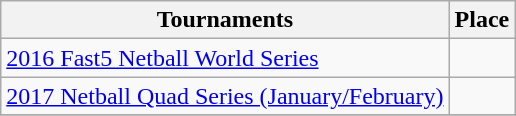<table class="wikitable collapsible">
<tr>
<th>Tournaments</th>
<th>Place</th>
</tr>
<tr>
<td><a href='#'>2016 Fast5 Netball World Series</a></td>
<td></td>
</tr>
<tr>
<td><a href='#'>2017 Netball Quad Series (January/February)</a></td>
<td></td>
</tr>
<tr>
</tr>
</table>
